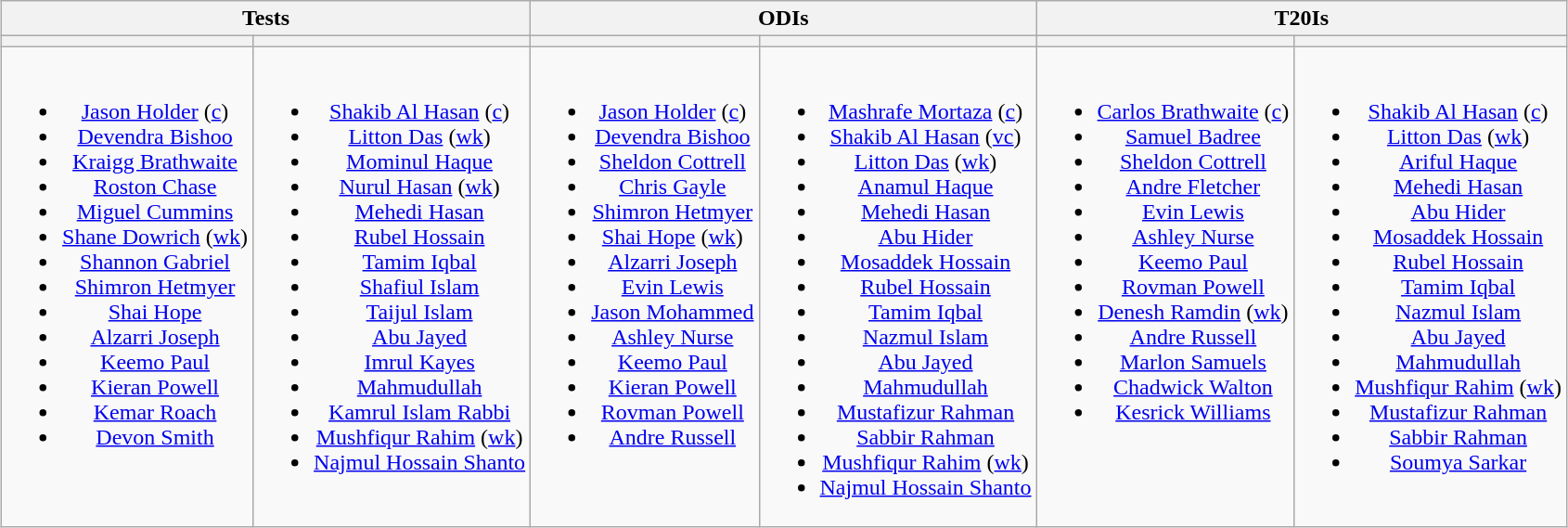<table class="wikitable" style="text-align:center; margin:auto">
<tr>
<th colspan=2>Tests</th>
<th colspan=2>ODIs</th>
<th colspan=2>T20Is</th>
</tr>
<tr>
<th scope=col></th>
<th scope=col></th>
<th></th>
<th></th>
<th></th>
<th></th>
</tr>
<tr style="vertical-align:top">
<td><br><ul><li><a href='#'>Jason Holder</a> (<a href='#'>c</a>)</li><li><a href='#'>Devendra Bishoo</a></li><li><a href='#'>Kraigg Brathwaite</a></li><li><a href='#'>Roston Chase</a></li><li><a href='#'>Miguel Cummins</a></li><li><a href='#'>Shane Dowrich</a> (<a href='#'>wk</a>)</li><li><a href='#'>Shannon Gabriel</a></li><li><a href='#'>Shimron Hetmyer</a></li><li><a href='#'>Shai Hope</a></li><li><a href='#'>Alzarri Joseph</a></li><li><a href='#'>Keemo Paul</a></li><li><a href='#'>Kieran Powell</a></li><li><a href='#'>Kemar Roach</a></li><li><a href='#'>Devon Smith</a></li></ul></td>
<td><br><ul><li><a href='#'>Shakib Al Hasan</a> (<a href='#'>c</a>)</li><li><a href='#'>Litton Das</a> (<a href='#'>wk</a>)</li><li><a href='#'>Mominul Haque</a></li><li><a href='#'>Nurul Hasan</a> (<a href='#'>wk</a>)</li><li><a href='#'>Mehedi Hasan</a></li><li><a href='#'>Rubel Hossain</a></li><li><a href='#'>Tamim Iqbal</a></li><li><a href='#'>Shafiul Islam</a></li><li><a href='#'>Taijul Islam</a></li><li><a href='#'>Abu Jayed</a></li><li><a href='#'>Imrul Kayes</a></li><li><a href='#'>Mahmudullah</a></li><li><a href='#'>Kamrul Islam Rabbi</a></li><li><a href='#'>Mushfiqur Rahim</a> (<a href='#'>wk</a>)</li><li><a href='#'>Najmul Hossain Shanto</a></li></ul></td>
<td><br><ul><li><a href='#'>Jason Holder</a> (<a href='#'>c</a>)</li><li><a href='#'>Devendra Bishoo</a></li><li><a href='#'>Sheldon Cottrell</a></li><li><a href='#'>Chris Gayle</a></li><li><a href='#'>Shimron Hetmyer</a></li><li><a href='#'>Shai Hope</a> (<a href='#'>wk</a>)</li><li><a href='#'>Alzarri Joseph</a></li><li><a href='#'>Evin Lewis</a></li><li><a href='#'>Jason Mohammed</a></li><li><a href='#'>Ashley Nurse</a></li><li><a href='#'>Keemo Paul</a></li><li><a href='#'>Kieran Powell</a></li><li><a href='#'>Rovman Powell</a></li><li><a href='#'>Andre Russell</a></li></ul></td>
<td><br><ul><li><a href='#'>Mashrafe Mortaza</a> (<a href='#'>c</a>)</li><li><a href='#'>Shakib Al Hasan</a> (<a href='#'>vc</a>)</li><li><a href='#'>Litton Das</a> (<a href='#'>wk</a>)</li><li><a href='#'>Anamul Haque</a></li><li><a href='#'>Mehedi Hasan</a></li><li><a href='#'>Abu Hider</a></li><li><a href='#'>Mosaddek Hossain</a></li><li><a href='#'>Rubel Hossain</a></li><li><a href='#'>Tamim Iqbal</a></li><li><a href='#'>Nazmul Islam</a></li><li><a href='#'>Abu Jayed</a></li><li><a href='#'>Mahmudullah</a></li><li><a href='#'>Mustafizur Rahman</a></li><li><a href='#'>Sabbir Rahman</a></li><li><a href='#'>Mushfiqur Rahim</a> (<a href='#'>wk</a>)</li><li><a href='#'>Najmul Hossain Shanto</a></li></ul></td>
<td><br><ul><li><a href='#'>Carlos Brathwaite</a> (<a href='#'>c</a>)</li><li><a href='#'>Samuel Badree</a></li><li><a href='#'>Sheldon Cottrell</a></li><li><a href='#'>Andre Fletcher</a></li><li><a href='#'>Evin Lewis</a></li><li><a href='#'>Ashley Nurse</a></li><li><a href='#'>Keemo Paul</a></li><li><a href='#'>Rovman Powell</a></li><li><a href='#'>Denesh Ramdin</a> (<a href='#'>wk</a>)</li><li><a href='#'>Andre Russell</a></li><li><a href='#'>Marlon Samuels</a></li><li><a href='#'>Chadwick Walton</a></li><li><a href='#'>Kesrick Williams</a></li></ul></td>
<td><br><ul><li><a href='#'>Shakib Al Hasan</a> (<a href='#'>c</a>)</li><li><a href='#'>Litton Das</a> (<a href='#'>wk</a>)</li><li><a href='#'>Ariful Haque</a></li><li><a href='#'>Mehedi Hasan</a></li><li><a href='#'>Abu Hider</a></li><li><a href='#'>Mosaddek Hossain</a></li><li><a href='#'>Rubel Hossain</a></li><li><a href='#'>Tamim Iqbal</a></li><li><a href='#'>Nazmul Islam</a></li><li><a href='#'>Abu Jayed</a></li><li><a href='#'>Mahmudullah</a></li><li><a href='#'>Mushfiqur Rahim</a> (<a href='#'>wk</a>)</li><li><a href='#'>Mustafizur Rahman</a></li><li><a href='#'>Sabbir Rahman</a></li><li><a href='#'>Soumya Sarkar</a></li></ul></td>
</tr>
</table>
